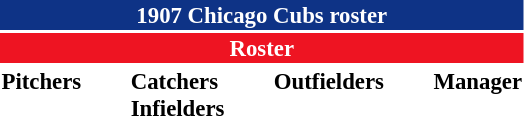<table class="toccolours" style="font-size: 95%;">
<tr>
<th colspan="10" style="background-color: #0e3386; color: white; text-align: center;">1907 Chicago Cubs roster</th>
</tr>
<tr>
<td colspan="10" style="background-color: #EE1422; color: white; text-align: center;"><strong>Roster</strong></td>
</tr>
<tr>
<td valign="top"><strong>Pitchers</strong><br>






</td>
<td width="25px"></td>
<td valign="top"><strong>Catchers</strong><br>



<strong>Infielders</strong>






</td>
<td width="25px"></td>
<td valign="top"><strong>Outfielders</strong><br>



</td>
<td width="25px"></td>
<td valign="top"><strong>Manager</strong><br></td>
</tr>
</table>
